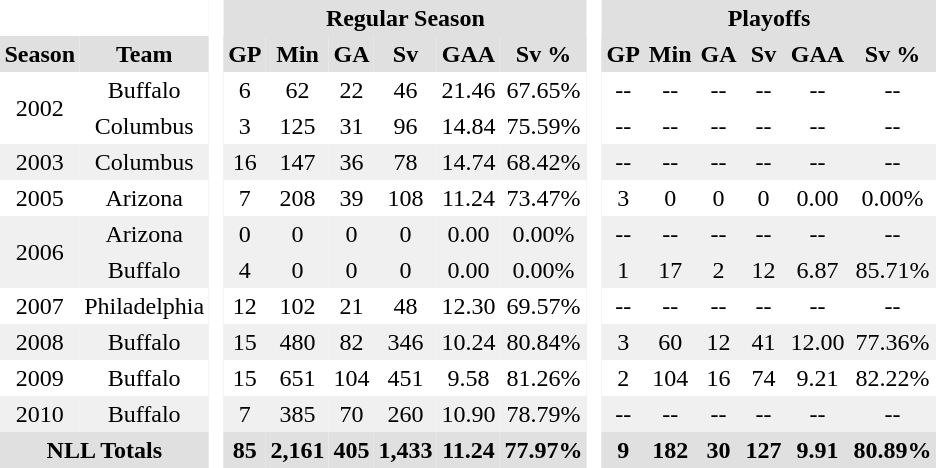<table BORDER="0" CELLPADDING="3" CELLSPACING="0">
<tr ALIGN="center" bgcolor="#e0e0e0">
<th colspan="2" bgcolor="#ffffff"> </th>
<th rowspan="99" bgcolor="#ffffff"> </th>
<th colspan="6">Regular Season</th>
<th rowspan="99" bgcolor="#ffffff"> </th>
<th colspan="6">Playoffs</th>
</tr>
<tr ALIGN="center" bgcolor="#e0e0e0">
<th>Season</th>
<th>Team</th>
<th>GP</th>
<th>Min</th>
<th>GA</th>
<th>Sv</th>
<th>GAA</th>
<th>Sv %</th>
<th>GP</th>
<th>Min</th>
<th>GA</th>
<th>Sv</th>
<th>GAA</th>
<th>Sv %</th>
</tr>
<tr ALIGN="center">
<td rowspan="2">2002</td>
<td>Buffalo</td>
<td>6</td>
<td>62</td>
<td>22</td>
<td>46</td>
<td>21.46</td>
<td>67.65%</td>
<td>--</td>
<td>--</td>
<td>--</td>
<td>--</td>
<td>--</td>
<td>--</td>
</tr>
<tr ALIGN="center">
<td>Columbus</td>
<td>3</td>
<td>125</td>
<td>31</td>
<td>96</td>
<td>14.84</td>
<td>75.59%</td>
<td>--</td>
<td>--</td>
<td>--</td>
<td>--</td>
<td>--</td>
<td>--</td>
</tr>
<tr ALIGN="center" bgcolor="#f0f0f0">
<td>2003</td>
<td>Columbus</td>
<td>16</td>
<td>147</td>
<td>36</td>
<td>78</td>
<td>14.74</td>
<td>68.42%</td>
<td>--</td>
<td>--</td>
<td>--</td>
<td>--</td>
<td>--</td>
<td>--</td>
</tr>
<tr ALIGN="center">
<td>2005</td>
<td>Arizona</td>
<td>7</td>
<td>208</td>
<td>39</td>
<td>108</td>
<td>11.24</td>
<td>73.47%</td>
<td>3</td>
<td>0</td>
<td>0</td>
<td>0</td>
<td>0.00</td>
<td>0.00%</td>
</tr>
<tr ALIGN="center" bgcolor="#f0f0f0">
<td rowspan="2">2006</td>
<td>Arizona</td>
<td>0</td>
<td>0</td>
<td>0</td>
<td>0</td>
<td>0.00</td>
<td>0.00%</td>
<td>--</td>
<td>--</td>
<td>--</td>
<td>--</td>
<td>--</td>
<td>--</td>
</tr>
<tr ALIGN="center" bgcolor="#f0f0f0">
<td>Buffalo</td>
<td>4</td>
<td>0</td>
<td>0</td>
<td>0</td>
<td>0.00</td>
<td>0.00%</td>
<td>1</td>
<td>17</td>
<td>2</td>
<td>12</td>
<td>6.87</td>
<td>85.71%</td>
</tr>
<tr ALIGN="center">
<td>2007</td>
<td>Philadelphia</td>
<td>12</td>
<td>102</td>
<td>21</td>
<td>48</td>
<td>12.30</td>
<td>69.57%</td>
<td>--</td>
<td>--</td>
<td>--</td>
<td>--</td>
<td>--</td>
<td>--</td>
</tr>
<tr ALIGN="center" bgcolor="#f0f0f0">
<td>2008</td>
<td>Buffalo</td>
<td>15</td>
<td>480</td>
<td>82</td>
<td>346</td>
<td>10.24</td>
<td>80.84%</td>
<td>3</td>
<td>60</td>
<td>12</td>
<td>41</td>
<td>12.00</td>
<td>77.36%</td>
</tr>
<tr ALIGN="center">
<td>2009</td>
<td>Buffalo</td>
<td>15</td>
<td>651</td>
<td>104</td>
<td>451</td>
<td>9.58</td>
<td>81.26%</td>
<td>2</td>
<td>104</td>
<td>16</td>
<td>74</td>
<td>9.21</td>
<td>82.22%</td>
</tr>
<tr ALIGN="center" bgcolor="#f0f0f0">
<td>2010</td>
<td>Buffalo</td>
<td>7</td>
<td>385</td>
<td>70</td>
<td>260</td>
<td>10.90</td>
<td>78.79%</td>
<td>--</td>
<td>--</td>
<td>--</td>
<td>--</td>
<td>--</td>
<td>--</td>
</tr>
<tr ALIGN="center" bgcolor="#e0e0e0">
<th colspan="2">NLL Totals</th>
<th>85</th>
<th>2,161</th>
<th>405</th>
<th>1,433</th>
<th>11.24</th>
<th>77.97%</th>
<th>9</th>
<th>182</th>
<th>30</th>
<th>127</th>
<th>9.91</th>
<th>80.89%</th>
</tr>
</table>
